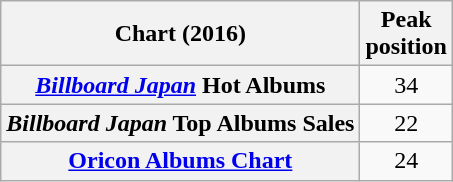<table class="wikitable plainrowheaders sortable" style="text-align:center;" border="1">
<tr>
<th scope="col">Chart (2016)</th>
<th scope="col">Peak<br>position</th>
</tr>
<tr>
<th scope="row"><em><a href='#'>Billboard Japan</a></em> Hot Albums</th>
<td>34</td>
</tr>
<tr>
<th scope="row"><em>Billboard Japan</em> Top Albums Sales</th>
<td>22</td>
</tr>
<tr>
<th scope="row"><a href='#'>Oricon Albums Chart</a></th>
<td>24</td>
</tr>
</table>
